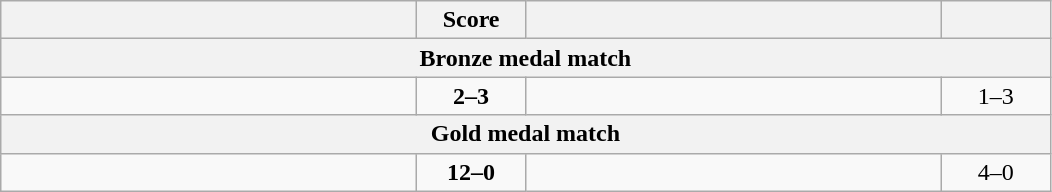<table class="wikitable" style="text-align: left;">
<tr>
<th align="right" width="270"></th>
<th width="65">Score</th>
<th align="left" width="270"></th>
<th width="65"></th>
</tr>
<tr>
<th colspan=4>Bronze medal match</th>
</tr>
<tr>
<td></td>
<td align="center"><strong>2–3</strong></td>
<td><strong></strong></td>
<td align=center>1–3 <strong></strong></td>
</tr>
<tr>
<th colspan=4>Gold medal match</th>
</tr>
<tr>
<td><strong></strong></td>
<td align="center"><strong>12–0</strong></td>
<td></td>
<td align=center>4–0 <strong></strong></td>
</tr>
</table>
